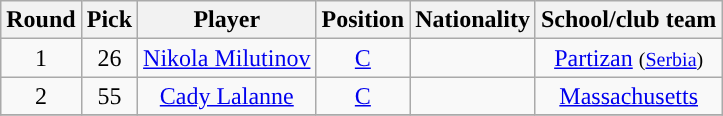<table class="wikitable sortable sortable">
<tr>
<th>Round</th>
<th>Pick</th>
<th>Player</th>
<th>Position</th>
<th>Nationality</th>
<th>School/club team</th>
</tr>
<tr style="text-align: center">
<td>1</td>
<td>26</td>
<td><a href='#'>Nikola Milutinov</a></td>
<td><a href='#'>C</a></td>
<td></td>
<td><a href='#'>Partizan</a> <small>(<a href='#'>Serbia</a>)</small></td>
</tr>
<tr style="text-align: center">
<td>2</td>
<td>55</td>
<td><a href='#'>Cady Lalanne</a></td>
<td><a href='#'>C</a></td>
<td></td>
<td><a href='#'>Massachusetts</a></td>
</tr>
<tr style="text-align: center">
</tr>
</table>
